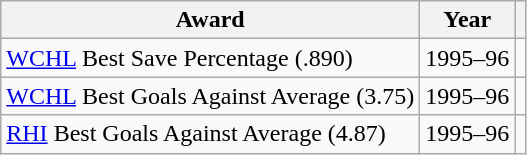<table class="wikitable">
<tr>
<th>Award</th>
<th>Year</th>
<th></th>
</tr>
<tr>
<td><a href='#'>WCHL</a> Best Save Percentage (.890)</td>
<td>1995–96</td>
<td></td>
</tr>
<tr>
<td><a href='#'>WCHL</a> Best Goals Against Average (3.75)</td>
<td>1995–96</td>
<td></td>
</tr>
<tr>
<td><a href='#'>RHI</a> Best Goals Against Average (4.87)</td>
<td>1995–96</td>
<td></td>
</tr>
</table>
